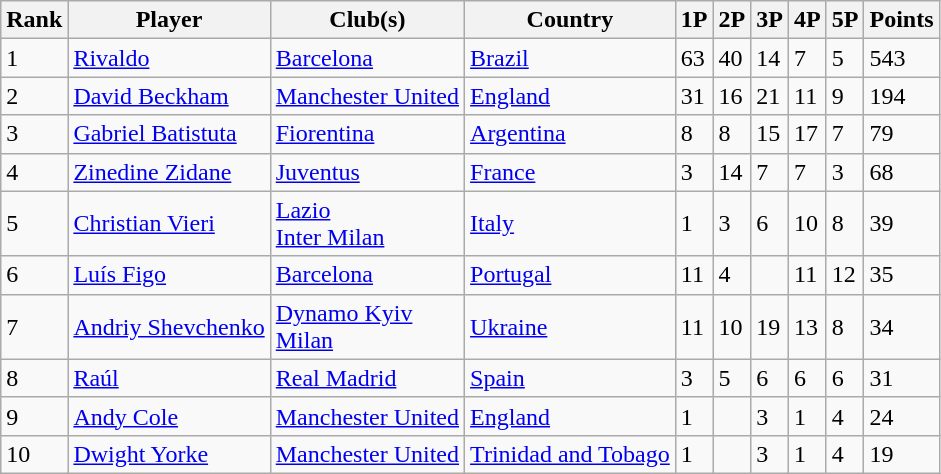<table class="wikitable">
<tr>
<th>Rank</th>
<th>Player</th>
<th>Club(s)</th>
<th>Country</th>
<th>1P</th>
<th>2P</th>
<th>3P</th>
<th>4P</th>
<th>5P</th>
<th>Points</th>
</tr>
<tr>
<td>1</td>
<td><a href='#'>Rivaldo</a></td>
<td> <a href='#'>Barcelona</a></td>
<td> <a href='#'>Brazil</a></td>
<td>63</td>
<td>40</td>
<td>14</td>
<td>7</td>
<td>5</td>
<td>543</td>
</tr>
<tr>
<td>2</td>
<td><a href='#'>David Beckham</a></td>
<td> <a href='#'>Manchester United</a></td>
<td> <a href='#'>England</a></td>
<td>31</td>
<td>16</td>
<td>21</td>
<td>11</td>
<td>9</td>
<td>194</td>
</tr>
<tr>
<td>3</td>
<td><a href='#'>Gabriel Batistuta</a></td>
<td> <a href='#'>Fiorentina</a></td>
<td> <a href='#'>Argentina</a></td>
<td>8</td>
<td>8</td>
<td>15</td>
<td>17</td>
<td>7</td>
<td>79</td>
</tr>
<tr>
<td>4</td>
<td><a href='#'>Zinedine Zidane</a></td>
<td> <a href='#'>Juventus</a></td>
<td> <a href='#'>France</a></td>
<td>3</td>
<td>14</td>
<td>7</td>
<td>7</td>
<td>3</td>
<td>68</td>
</tr>
<tr>
<td>5</td>
<td><a href='#'>Christian Vieri</a></td>
<td> <a href='#'>Lazio</a><br> <a href='#'>Inter Milan</a></td>
<td> <a href='#'>Italy</a></td>
<td>1</td>
<td>3</td>
<td>6</td>
<td>10</td>
<td>8</td>
<td>39</td>
</tr>
<tr>
<td>6</td>
<td><a href='#'>Luís Figo</a></td>
<td> <a href='#'>Barcelona</a></td>
<td> <a href='#'>Portugal</a></td>
<td>11</td>
<td>4</td>
<td></td>
<td>11</td>
<td>12</td>
<td>35</td>
</tr>
<tr>
<td>7</td>
<td><a href='#'>Andriy Shevchenko</a></td>
<td> <a href='#'>Dynamo Kyiv</a><br> <a href='#'>Milan</a></td>
<td> <a href='#'>Ukraine</a></td>
<td>11</td>
<td>10</td>
<td>19</td>
<td>13</td>
<td>8</td>
<td>34</td>
</tr>
<tr>
<td>8</td>
<td><a href='#'>Raúl</a></td>
<td> <a href='#'>Real Madrid</a></td>
<td> <a href='#'>Spain</a></td>
<td>3</td>
<td>5</td>
<td>6</td>
<td>6</td>
<td>6</td>
<td>31</td>
</tr>
<tr>
<td>9</td>
<td><a href='#'>Andy Cole</a></td>
<td> <a href='#'>Manchester United</a></td>
<td> <a href='#'>England</a></td>
<td>1</td>
<td></td>
<td>3</td>
<td>1</td>
<td>4</td>
<td>24</td>
</tr>
<tr>
<td>10</td>
<td><a href='#'>Dwight Yorke</a></td>
<td> <a href='#'>Manchester United</a></td>
<td> <a href='#'>Trinidad and Tobago</a></td>
<td>1</td>
<td></td>
<td>3</td>
<td>1</td>
<td>4</td>
<td>19</td>
</tr>
</table>
